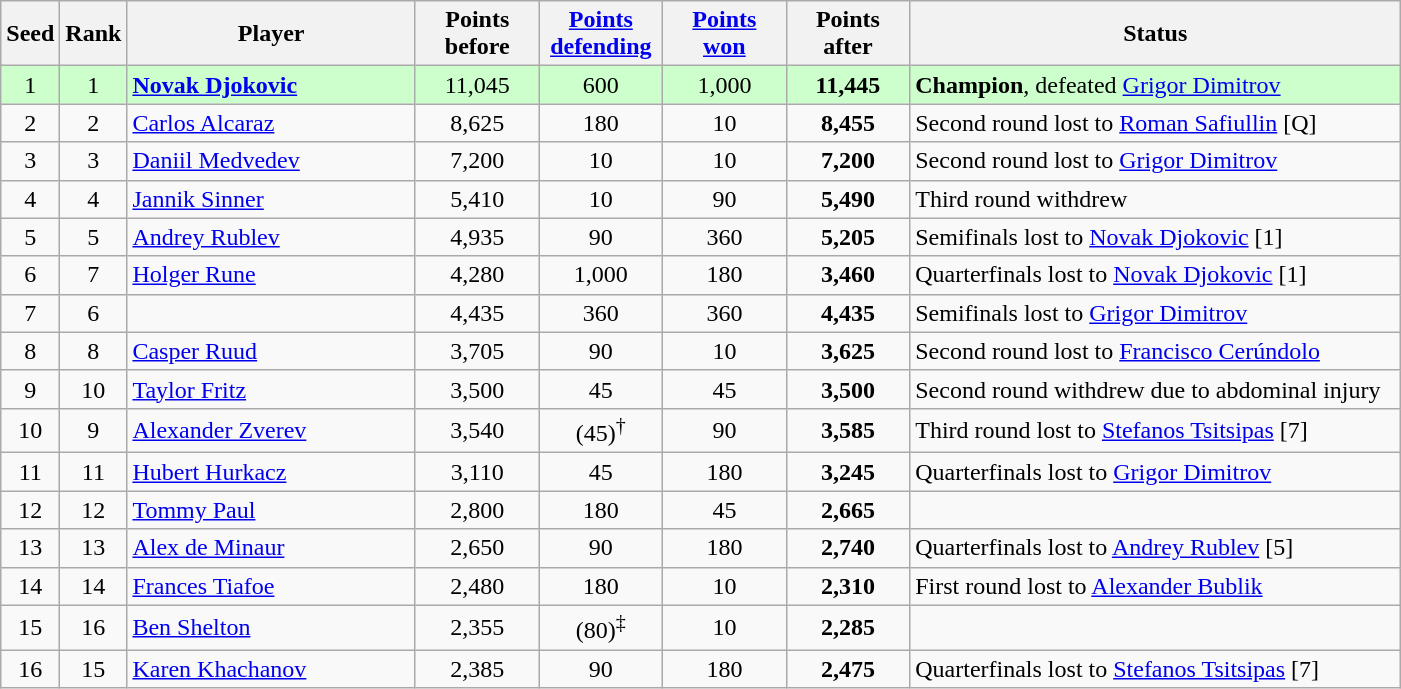<table class="wikitable sortable">
<tr>
<th style="width:30px;">Seed</th>
<th style="width:30px;">Rank</th>
<th style="width:185px;">Player</th>
<th style="width:75px;">Points before</th>
<th style="width:75px;"><a href='#'>Points defending</a></th>
<th style="width:75px;"><a href='#'>Points won</a></th>
<th style="width:75px;">Points after</th>
<th style="width:320px;">Status</th>
</tr>
<tr style="background:#cfc">
<td style="text-align:center;">1</td>
<td style="text-align:center;">1</td>
<td> <strong><a href='#'>Novak Djokovic</a></strong></td>
<td style="text-align:center;">11,045</td>
<td style="text-align:center;">600</td>
<td style="text-align:center;">1,000</td>
<td style="text-align:center;"><strong>11,445</strong></td>
<td><strong>Champion</strong>, defeated  <a href='#'>Grigor Dimitrov</a></td>
</tr>
<tr>
<td style="text-align:center;">2</td>
<td style="text-align:center;">2</td>
<td> <a href='#'>Carlos Alcaraz</a></td>
<td style="text-align:center;">8,625</td>
<td style="text-align:center;">180</td>
<td style="text-align:center;">10</td>
<td style="text-align:center;"><strong>8,455</strong></td>
<td>Second round lost to  <a href='#'>Roman Safiullin</a> [Q]</td>
</tr>
<tr>
<td style="text-align:center;">3</td>
<td style="text-align:center;">3</td>
<td> <a href='#'>Daniil Medvedev</a></td>
<td style="text-align:center;">7,200</td>
<td style="text-align:center;">10</td>
<td style="text-align:center;">10</td>
<td style="text-align:center;"><strong>7,200</strong></td>
<td>Second round lost to  <a href='#'>Grigor Dimitrov</a></td>
</tr>
<tr>
<td style="text-align:center;">4</td>
<td style="text-align:center;">4</td>
<td> <a href='#'>Jannik Sinner</a></td>
<td style="text-align:center;">5,410</td>
<td style="text-align:center;">10</td>
<td style="text-align:center;">90</td>
<td style="text-align:center;"><strong>5,490</strong></td>
<td>Third round withdrew</td>
</tr>
<tr>
<td style="text-align:center;">5</td>
<td style="text-align:center;">5</td>
<td> <a href='#'>Andrey Rublev</a></td>
<td style="text-align:center;">4,935</td>
<td style="text-align:center;">90</td>
<td style="text-align:center;">360</td>
<td style="text-align:center;"><strong>5,205</strong></td>
<td>Semifinals lost to  <a href='#'>Novak Djokovic</a> [1]</td>
</tr>
<tr>
<td style="text-align:center;">6</td>
<td style="text-align:center;">7</td>
<td> <a href='#'>Holger Rune</a></td>
<td style="text-align:center;">4,280</td>
<td style="text-align:center;">1,000</td>
<td style="text-align:center;">180</td>
<td style="text-align:center;"><strong>3,460</strong></td>
<td>Quarterfinals lost to  <a href='#'>Novak Djokovic</a> [1]</td>
</tr>
<tr>
<td style="text-align:center;">7</td>
<td style="text-align:center;">6</td>
<td></td>
<td style="text-align:center;">4,435</td>
<td style="text-align:center;">360</td>
<td style="text-align:center;">360</td>
<td style="text-align:center;"><strong>4,435</strong></td>
<td>Semifinals lost to  <a href='#'>Grigor Dimitrov</a></td>
</tr>
<tr>
<td style="text-align:center;">8</td>
<td style="text-align:center;">8</td>
<td> <a href='#'>Casper Ruud</a></td>
<td style="text-align:center;">3,705</td>
<td style="text-align:center;">90</td>
<td style="text-align:center;">10</td>
<td style="text-align:center;"><strong>3,625</strong></td>
<td>Second round lost to  <a href='#'>Francisco Cerúndolo</a></td>
</tr>
<tr>
<td style="text-align:center;">9</td>
<td style="text-align:center;">10</td>
<td> <a href='#'>Taylor Fritz</a></td>
<td style="text-align:center;">3,500</td>
<td style="text-align:center;">45</td>
<td style="text-align:center;">45</td>
<td style="text-align:center;"><strong>3,500</strong></td>
<td>Second round withdrew due to abdominal injury</td>
</tr>
<tr>
<td style="text-align:center;">10</td>
<td style="text-align:center;">9</td>
<td> <a href='#'>Alexander Zverev</a></td>
<td style="text-align:center;">3,540</td>
<td style="text-align:center;">(45)<sup>†</sup></td>
<td style="text-align:center;">90</td>
<td style="text-align:center;"><strong>3,585</strong></td>
<td>Third round lost to  <a href='#'>Stefanos Tsitsipas</a> [7]</td>
</tr>
<tr>
<td style="text-align:center;">11</td>
<td style="text-align:center;">11</td>
<td> <a href='#'>Hubert Hurkacz</a></td>
<td style="text-align:center;">3,110</td>
<td style="text-align:center;">45</td>
<td style="text-align:center;">180</td>
<td style="text-align:center;"><strong>3,245</strong></td>
<td>Quarterfinals lost to  <a href='#'>Grigor Dimitrov</a></td>
</tr>
<tr>
<td style="text-align:center;">12</td>
<td style="text-align:center;">12</td>
<td> <a href='#'>Tommy Paul</a></td>
<td style="text-align:center;">2,800</td>
<td style="text-align:center;">180</td>
<td style="text-align:center;">45</td>
<td style="text-align:center;"><strong>2,665</strong></td>
<td></td>
</tr>
<tr>
<td style="text-align:center;">13</td>
<td style="text-align:center;">13</td>
<td> <a href='#'>Alex de Minaur</a></td>
<td style="text-align:center;">2,650</td>
<td style="text-align:center;">90</td>
<td style="text-align:center;">180</td>
<td style="text-align:center;"><strong>2,740</strong></td>
<td>Quarterfinals lost to  <a href='#'>Andrey Rublev</a> [5]</td>
</tr>
<tr>
<td style="text-align:center;">14</td>
<td style="text-align:center;">14</td>
<td> <a href='#'>Frances Tiafoe</a></td>
<td style="text-align:center;">2,480</td>
<td style="text-align:center;">180</td>
<td style="text-align:center;">10</td>
<td style="text-align:center;"><strong>2,310</strong></td>
<td>First round lost to  <a href='#'>Alexander Bublik</a></td>
</tr>
<tr>
<td style="text-align:center;">15</td>
<td style="text-align:center;">16</td>
<td> <a href='#'>Ben Shelton</a></td>
<td style="text-align:center;">2,355</td>
<td style="text-align:center;">(80)<sup>‡</sup></td>
<td style="text-align:center;">10</td>
<td style="text-align:center;"><strong>2,285</strong></td>
<td></td>
</tr>
<tr>
<td style="text-align:center;">16</td>
<td style="text-align:center;">15</td>
<td> <a href='#'>Karen Khachanov</a></td>
<td style="text-align:center;">2,385</td>
<td style="text-align:center;">90</td>
<td style="text-align:center;">180</td>
<td style="text-align:center;"><strong>2,475</strong></td>
<td>Quarterfinals lost to  <a href='#'>Stefanos Tsitsipas</a> [7]</td>
</tr>
</table>
